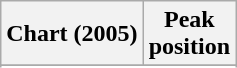<table class="wikitable sortable">
<tr>
<th align="left">Chart (2005)</th>
<th align="center">Peak<br>position</th>
</tr>
<tr>
</tr>
<tr>
</tr>
</table>
